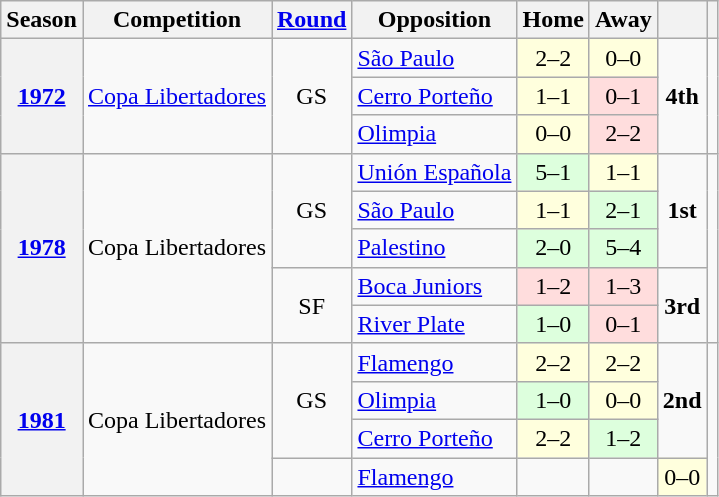<table class="wikitable collapsible collapsed" style="text-align: center;">
<tr>
<th scope="col">Season</th>
<th scope="col">Competition</th>
<th scope="col"><a href='#'>Round</a></th>
<th scope="col">Opposition</th>
<th scope="col">Home</th>
<th scope="col">Away</th>
<th scope="col"></th>
<th scope="col"></th>
</tr>
<tr>
<th rowspan="3" scope="row" style="text-align:center"><a href='#'>1972</a></th>
<td rowspan="3" style="text-align:left;"><a href='#'>Copa Libertadores</a></td>
<td rowspan="3">GS</td>
<td style="text-align:left;"> <a href='#'>São Paulo</a></td>
<td style="background:#ffd;">2–2</td>
<td style="background:#ffd;">0–0</td>
<td rowspan="3"><strong>4th</strong></td>
<td rowspan="3"></td>
</tr>
<tr>
<td style="text-align:left;"> <a href='#'>Cerro Porteño</a></td>
<td style="background:#ffd;">1–1</td>
<td style="background:#fdd;">0–1</td>
</tr>
<tr>
<td style="text-align:left;"> <a href='#'>Olimpia</a></td>
<td style="background:#ffd;">0–0</td>
<td style="background:#fdd;">2–2</td>
</tr>
<tr>
<th rowspan="5" scope="row" style="text-align:center"><a href='#'>1978</a></th>
<td rowspan="5" style="text-align:left;">Copa Libertadores</td>
<td rowspan="3">GS</td>
<td style="text-align:left;"> <a href='#'>Unión Española</a></td>
<td style="background:#dfd;">5–1</td>
<td style="background:#ffd;">1–1</td>
<td rowspan="3"><strong>1st</strong></td>
<td rowspan="5"></td>
</tr>
<tr>
<td style="text-align:left;"> <a href='#'>São Paulo</a></td>
<td style="background:#ffd;">1–1</td>
<td style="background:#dfd;">2–1</td>
</tr>
<tr>
<td style="text-align:left;"> <a href='#'>Palestino</a></td>
<td style="background:#dfd;">2–0</td>
<td style="background:#dfd;">5–4</td>
</tr>
<tr>
<td rowspan="2">SF</td>
<td style="text-align:left;"> <a href='#'>Boca Juniors</a></td>
<td style="background:#fdd;">1–2</td>
<td style="background:#fdd;">1–3</td>
<td rowspan="2"><strong>3rd</strong></td>
</tr>
<tr>
<td style="text-align:left;"> <a href='#'>River Plate</a></td>
<td style="background:#dfd;">1–0</td>
<td style="background:#fdd;">0–1</td>
</tr>
<tr>
<th rowspan="5" scope="row" style="text-align:center"><a href='#'>1981</a></th>
<td rowspan="5" style="text-align:left;">Copa Libertadores</td>
<td rowspan="3">GS</td>
<td style="text-align:left;"> <a href='#'>Flamengo</a></td>
<td style="background:#ffd;">2–2</td>
<td style="background:#ffd;">2–2</td>
<td rowspan="3"><strong>2nd</strong></td>
<td rowspan="4"></td>
</tr>
<tr>
<td style="text-align:left;"> <a href='#'>Olimpia</a></td>
<td style="background:#dfd;">1–0</td>
<td style="background:#ffd;">0–0</td>
</tr>
<tr>
<td style="text-align:left;"> <a href='#'>Cerro Porteño</a></td>
<td style="background:#ffd;">2–2</td>
<td style="background:#dfd;">1–2</td>
</tr>
<tr>
<td></td>
<td style="text-align:left;"> <a href='#'>Flamengo</a></td>
<td></td>
<td></td>
<td style="background:#ffd;">0–0</td>
</tr>
</table>
